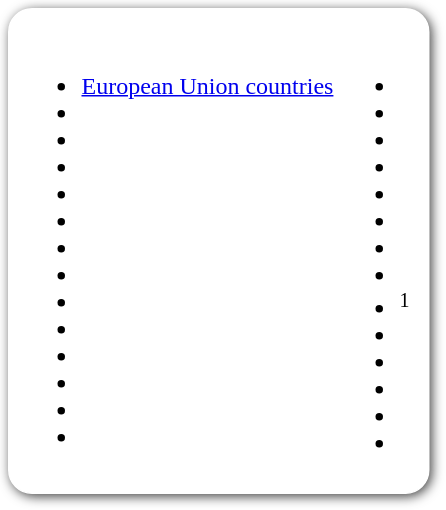<table style=" border-radius:1em; box-shadow: 0.1em 0.1em 0.5em rgba(0,0,0,0.75); background-color: white; border: 1px solid white; padding: 5px;">
<tr style="vertical-align:top;">
<td><br><ul><li> <a href='#'>European Union countries</a></li><li></li><li></li><li></li><li></li><li></li><li></li><li></li><li></li><li></li><li></li><li></li><li></li><li></li></ul></td>
<td valign=top><br><ul><li></li><li></li><li></li><li></li><li></li><li></li><li></li><li></li><li><sup>1</sup></li><li></li><li></li><li></li><li></li><li></li></ul></td>
<td></td>
</tr>
</table>
